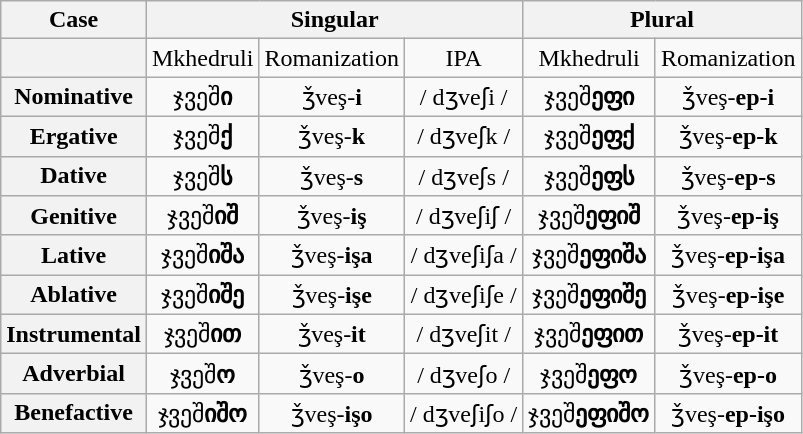<table class="wikitable" style="text-align:center;">
<tr>
<th>Case</th>
<th colspan="3">Singular</th>
<th colspan="2">Plural</th>
</tr>
<tr>
<th></th>
<td>Mkhedruli</td>
<td>Romanization</td>
<td>IPA</td>
<td>Mkhedruli</td>
<td>Romanization</td>
</tr>
<tr>
<th>Nominative</th>
<td>ჯვეშ<strong>ი</strong></td>
<td>ǯveş-<strong>i</strong></td>
<td>/ dʒveʃi /</td>
<td>ჯვეშ<strong>ეფი</strong></td>
<td>ǯveş-<strong>ep-i</strong></td>
</tr>
<tr>
<th>Ergative</th>
<td>ჯვეშ<strong>ქ</strong></td>
<td>ǯveş-<strong>k</strong></td>
<td>/ dʒveʃk /</td>
<td>ჯვეშ<strong>ეფქ</strong></td>
<td>ǯveş-<strong>ep-k</strong></td>
</tr>
<tr>
<th>Dative</th>
<td>ჯვეშ<strong>ს</strong></td>
<td>ǯveş-<strong>s</strong></td>
<td>/ dʒveʃs /</td>
<td>ჯვეშ<strong>ეფს</strong></td>
<td>ǯveş-<strong>ep-s</strong></td>
</tr>
<tr>
<th>Genitive</th>
<td>ჯვეშ<strong>იშ</strong></td>
<td>ǯveş-<strong>iş</strong></td>
<td>/ dʒveʃiʃ /</td>
<td>ჯვეშ<strong>ეფიშ</strong></td>
<td>ǯveş-<strong>ep-iş</strong></td>
</tr>
<tr>
<th>Lative</th>
<td>ჯვეშ<strong>იშა</strong></td>
<td>ǯveş-<strong>işa</strong></td>
<td>/ dʒveʃiʃa /</td>
<td>ჯვეშ<strong>ეფიშა</strong></td>
<td>ǯveş-<strong>ep-işa</strong></td>
</tr>
<tr>
<th>Ablative</th>
<td>ჯვეშ<strong>იშე</strong></td>
<td>ǯveş-<strong>işe</strong></td>
<td>/ dʒveʃiʃe /</td>
<td>ჯვეშ<strong>ეფიშე</strong></td>
<td>ǯveş-<strong>ep-işe</strong></td>
</tr>
<tr>
<th>Instrumental</th>
<td>ჯვეშ<strong>ით</strong></td>
<td>ǯveş-<strong>it</strong></td>
<td>/ dʒveʃit /</td>
<td>ჯვეშ<strong>ეფით</strong></td>
<td>ǯveş-<strong>ep-it</strong></td>
</tr>
<tr>
<th>Adverbial</th>
<td>ჯვეშ<strong>ო</strong></td>
<td>ǯveş-<strong>o</strong></td>
<td>/ dʒveʃo /</td>
<td>ჯვეშ<strong>ეფო</strong></td>
<td>ǯveş-<strong>ep-o</strong></td>
</tr>
<tr>
<th>Benefactive</th>
<td>ჯვეშ<strong>იშო</strong></td>
<td>ǯveş-<strong>işo</strong></td>
<td>/ dʒveʃiʃo /</td>
<td>ჯვეშ<strong>ეფიშო</strong></td>
<td>ǯveş-<strong>ep-işo</strong></td>
</tr>
</table>
